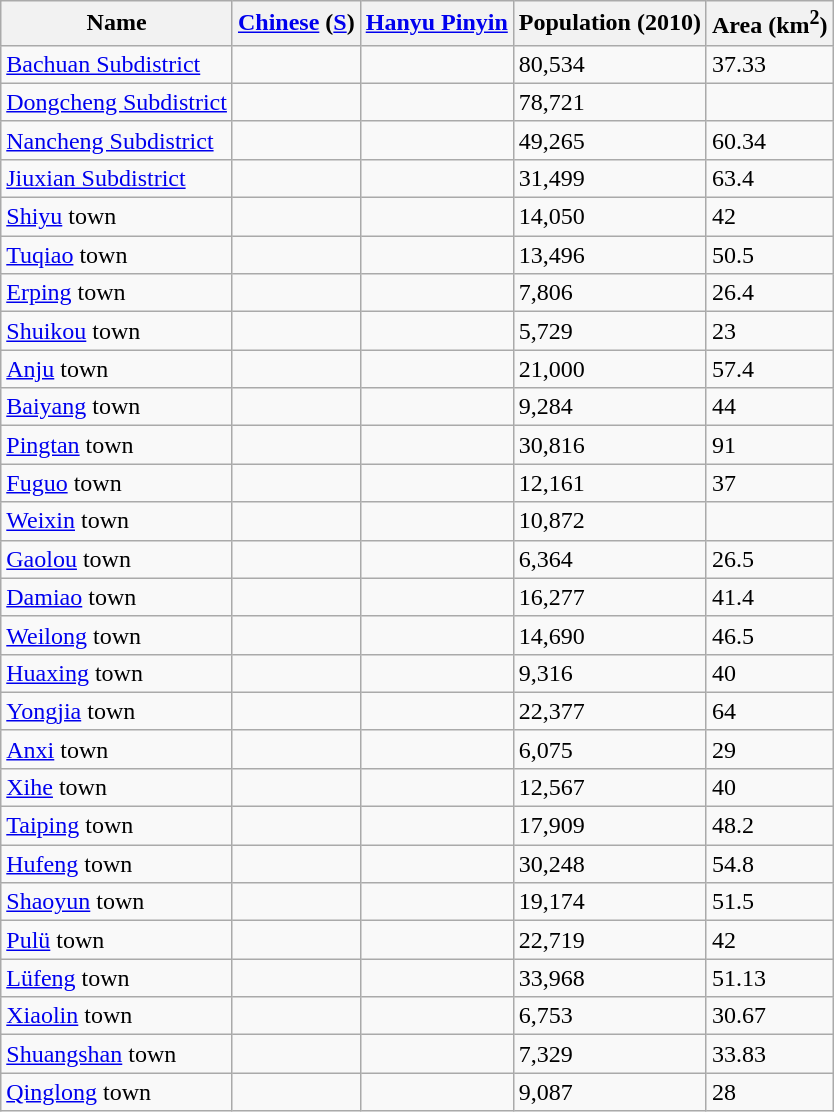<table class="wikitable">
<tr>
<th>Name</th>
<th><a href='#'>Chinese</a> (<a href='#'>S</a>)</th>
<th><a href='#'>Hanyu Pinyin</a></th>
<th>Population (2010)</th>
<th>Area (km<sup>2</sup>)</th>
</tr>
<tr>
<td><a href='#'>Bachuan Subdistrict</a></td>
<td></td>
<td></td>
<td>80,534</td>
<td>37.33</td>
</tr>
<tr>
<td><a href='#'>Dongcheng Subdistrict</a></td>
<td></td>
<td></td>
<td>78,721</td>
<td></td>
</tr>
<tr>
<td><a href='#'>Nancheng Subdistrict</a></td>
<td></td>
<td></td>
<td>49,265</td>
<td>60.34</td>
</tr>
<tr>
<td><a href='#'>Jiuxian Subdistrict</a></td>
<td></td>
<td></td>
<td>31,499</td>
<td>63.4</td>
</tr>
<tr>
<td><a href='#'>Shiyu</a> town</td>
<td></td>
<td></td>
<td>14,050</td>
<td>42</td>
</tr>
<tr>
<td><a href='#'>Tuqiao</a> town</td>
<td></td>
<td></td>
<td>13,496</td>
<td>50.5</td>
</tr>
<tr>
<td><a href='#'>Erping</a> town</td>
<td></td>
<td></td>
<td>7,806</td>
<td>26.4</td>
</tr>
<tr>
<td><a href='#'>Shuikou</a> town</td>
<td></td>
<td></td>
<td>5,729</td>
<td>23</td>
</tr>
<tr>
<td><a href='#'>Anju</a> town</td>
<td></td>
<td></td>
<td>21,000</td>
<td>57.4</td>
</tr>
<tr>
<td><a href='#'>Baiyang</a> town</td>
<td></td>
<td></td>
<td>9,284</td>
<td>44</td>
</tr>
<tr>
<td><a href='#'>Pingtan</a> town</td>
<td></td>
<td></td>
<td>30,816</td>
<td>91</td>
</tr>
<tr>
<td><a href='#'>Fuguo</a> town</td>
<td></td>
<td></td>
<td>12,161</td>
<td>37</td>
</tr>
<tr>
<td><a href='#'>Weixin</a> town</td>
<td></td>
<td></td>
<td>10,872</td>
<td></td>
</tr>
<tr>
<td><a href='#'>Gaolou</a> town</td>
<td></td>
<td></td>
<td>6,364</td>
<td>26.5</td>
</tr>
<tr>
<td><a href='#'>Damiao</a> town</td>
<td></td>
<td></td>
<td>16,277</td>
<td>41.4</td>
</tr>
<tr>
<td><a href='#'>Weilong</a> town</td>
<td></td>
<td></td>
<td>14,690</td>
<td>46.5</td>
</tr>
<tr>
<td><a href='#'>Huaxing</a> town</td>
<td></td>
<td></td>
<td>9,316</td>
<td>40</td>
</tr>
<tr>
<td><a href='#'>Yongjia</a> town</td>
<td></td>
<td></td>
<td>22,377</td>
<td>64</td>
</tr>
<tr>
<td><a href='#'>Anxi</a> town</td>
<td></td>
<td></td>
<td>6,075</td>
<td>29</td>
</tr>
<tr>
<td><a href='#'>Xihe</a> town</td>
<td></td>
<td></td>
<td>12,567</td>
<td>40</td>
</tr>
<tr>
<td><a href='#'>Taiping</a> town</td>
<td></td>
<td></td>
<td>17,909</td>
<td>48.2</td>
</tr>
<tr>
<td><a href='#'>Hufeng</a> town</td>
<td></td>
<td></td>
<td>30,248</td>
<td>54.8</td>
</tr>
<tr>
<td><a href='#'>Shaoyun</a> town</td>
<td></td>
<td></td>
<td>19,174</td>
<td>51.5</td>
</tr>
<tr>
<td><a href='#'>Pulü</a> town</td>
<td></td>
<td></td>
<td>22,719</td>
<td>42</td>
</tr>
<tr>
<td><a href='#'>Lüfeng</a> town</td>
<td></td>
<td></td>
<td>33,968</td>
<td>51.13</td>
</tr>
<tr>
<td><a href='#'>Xiaolin</a> town</td>
<td></td>
<td></td>
<td>6,753</td>
<td>30.67</td>
</tr>
<tr>
<td><a href='#'>Shuangshan</a> town</td>
<td></td>
<td></td>
<td>7,329</td>
<td>33.83</td>
</tr>
<tr>
<td><a href='#'>Qinglong</a> town</td>
<td></td>
<td></td>
<td>9,087</td>
<td>28</td>
</tr>
</table>
